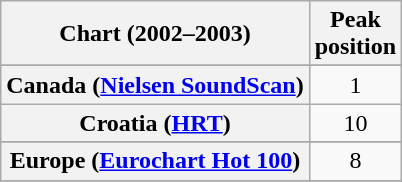<table class="wikitable sortable plainrowheaders" style="text-align:center">
<tr>
<th>Chart (2002–2003)</th>
<th>Peak<br>position</th>
</tr>
<tr>
</tr>
<tr>
</tr>
<tr>
</tr>
<tr>
</tr>
<tr>
</tr>
<tr>
<th scope="row">Canada (<a href='#'>Nielsen SoundScan</a>)</th>
<td>1</td>
</tr>
<tr>
<th scope="row">Croatia (<a href='#'>HRT</a>)</th>
<td>10</td>
</tr>
<tr>
</tr>
<tr>
<th scope="row">Europe (<a href='#'>Eurochart Hot 100</a>)</th>
<td>8</td>
</tr>
<tr>
</tr>
<tr>
</tr>
<tr>
</tr>
<tr>
</tr>
<tr>
</tr>
<tr>
</tr>
<tr>
</tr>
<tr>
</tr>
<tr>
</tr>
<tr>
</tr>
<tr>
</tr>
<tr>
</tr>
<tr>
</tr>
<tr>
</tr>
<tr>
</tr>
<tr>
</tr>
<tr>
</tr>
<tr>
</tr>
</table>
